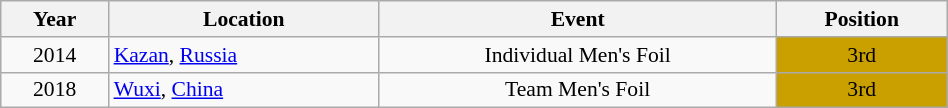<table class="wikitable" width="50%" style="font-size:90%; text-align:center;">
<tr>
<th>Year</th>
<th>Location</th>
<th>Event</th>
<th>Position</th>
</tr>
<tr>
<td>2014</td>
<td rowspan="1" align="left"> <a href='#'>Kazan</a>, <a href='#'>Russia</a></td>
<td>Individual Men's Foil</td>
<td bgcolor="caramel">3rd</td>
</tr>
<tr>
<td>2018</td>
<td rowspan="1" align="left"> <a href='#'>Wuxi</a>, <a href='#'>China</a></td>
<td>Team Men's Foil</td>
<td bgcolor="caramel">3rd</td>
</tr>
</table>
